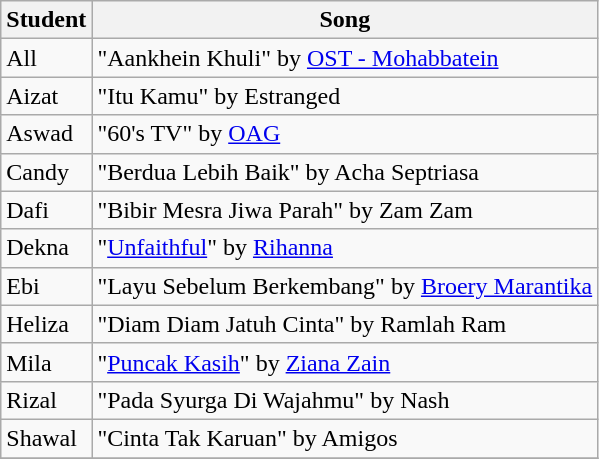<table class="wikitable">
<tr>
<th>Student</th>
<th>Song</th>
</tr>
<tr>
<td>All</td>
<td>"Aankhein Khuli" by <a href='#'>OST - Mohabbatein</a></td>
</tr>
<tr>
<td>Aizat</td>
<td>"Itu Kamu" by Estranged</td>
</tr>
<tr>
<td>Aswad</td>
<td>"60's TV" by <a href='#'>OAG</a></td>
</tr>
<tr>
<td>Candy</td>
<td>"Berdua Lebih Baik" by Acha Septriasa</td>
</tr>
<tr>
<td>Dafi</td>
<td>"Bibir Mesra Jiwa Parah" by Zam Zam</td>
</tr>
<tr>
<td>Dekna</td>
<td>"<a href='#'>Unfaithful</a>" by <a href='#'>Rihanna</a></td>
</tr>
<tr>
<td>Ebi</td>
<td>"Layu Sebelum Berkembang" by <a href='#'>Broery Marantika</a></td>
</tr>
<tr>
<td>Heliza</td>
<td>"Diam Diam Jatuh Cinta" by Ramlah Ram</td>
</tr>
<tr>
<td>Mila</td>
<td>"<a href='#'>Puncak Kasih</a>" by <a href='#'>Ziana Zain</a></td>
</tr>
<tr>
<td>Rizal</td>
<td>"Pada Syurga Di Wajahmu" by Nash</td>
</tr>
<tr>
<td>Shawal</td>
<td>"Cinta Tak Karuan" by Amigos</td>
</tr>
<tr>
</tr>
</table>
